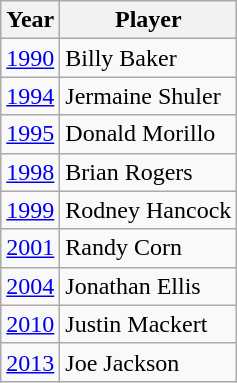<table class="wikitable">
<tr>
<th>Year</th>
<th>Player</th>
</tr>
<tr>
<td><a href='#'>1990</a></td>
<td>Billy Baker</td>
</tr>
<tr>
<td><a href='#'>1994</a></td>
<td>Jermaine Shuler</td>
</tr>
<tr>
<td><a href='#'>1995</a></td>
<td>Donald Morillo</td>
</tr>
<tr>
<td><a href='#'>1998</a></td>
<td>Brian Rogers</td>
</tr>
<tr>
<td><a href='#'>1999</a></td>
<td>Rodney Hancock</td>
</tr>
<tr>
<td><a href='#'>2001</a></td>
<td>Randy Corn</td>
</tr>
<tr>
<td><a href='#'>2004</a></td>
<td>Jonathan Ellis</td>
</tr>
<tr>
<td><a href='#'>2010</a></td>
<td>Justin Mackert</td>
</tr>
<tr>
<td><a href='#'>2013</a></td>
<td>Joe Jackson</td>
</tr>
</table>
